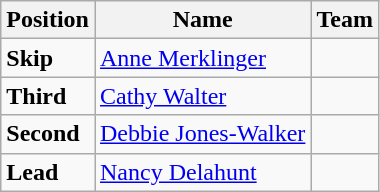<table class="wikitable">
<tr>
<th><strong>Position</strong></th>
<th><strong>Name</strong></th>
<th><strong>Team</strong></th>
</tr>
<tr>
<td><strong>Skip</strong></td>
<td><a href='#'>Anne Merklinger</a> </td>
<td></td>
</tr>
<tr>
<td><strong>Third</strong></td>
<td><a href='#'>Cathy Walter</a></td>
<td></td>
</tr>
<tr>
<td><strong>Second</strong></td>
<td><a href='#'>Debbie Jones-Walker</a></td>
<td></td>
</tr>
<tr>
<td><strong>Lead</strong></td>
<td><a href='#'>Nancy Delahunt</a></td>
<td></td>
</tr>
</table>
